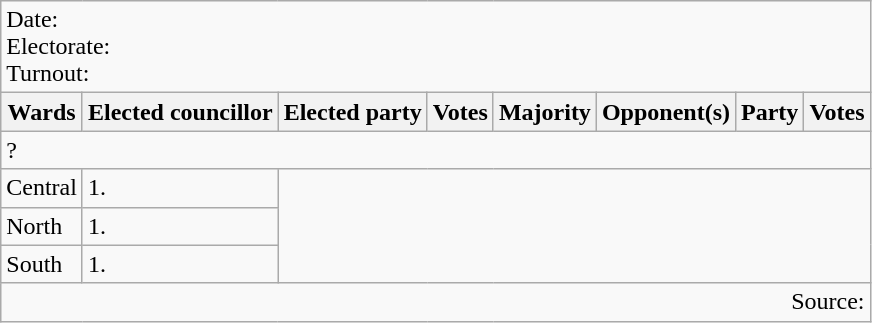<table class=wikitable>
<tr>
<td colspan=8>Date: <br>Electorate: <br>Turnout:</td>
</tr>
<tr>
<th>Wards</th>
<th>Elected councillor</th>
<th>Elected party</th>
<th>Votes</th>
<th>Majority</th>
<th>Opponent(s)</th>
<th>Party</th>
<th>Votes</th>
</tr>
<tr>
<td colspan=8>? </td>
</tr>
<tr>
<td>Central</td>
<td>1.</td>
</tr>
<tr>
<td>North</td>
<td>1.</td>
</tr>
<tr>
<td>South</td>
<td>1.</td>
</tr>
<tr>
<td colspan=8 align=right>Source:</td>
</tr>
</table>
